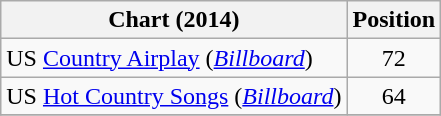<table class="wikitable sortable">
<tr>
<th scope="col">Chart (2014)</th>
<th scope="col">Position</th>
</tr>
<tr>
<td>US <a href='#'>Country Airplay</a> (<em><a href='#'>Billboard</a></em>)</td>
<td align="center">72</td>
</tr>
<tr>
<td>US <a href='#'>Hot Country Songs</a> (<em><a href='#'>Billboard</a></em>)</td>
<td align="center">64</td>
</tr>
<tr>
</tr>
</table>
